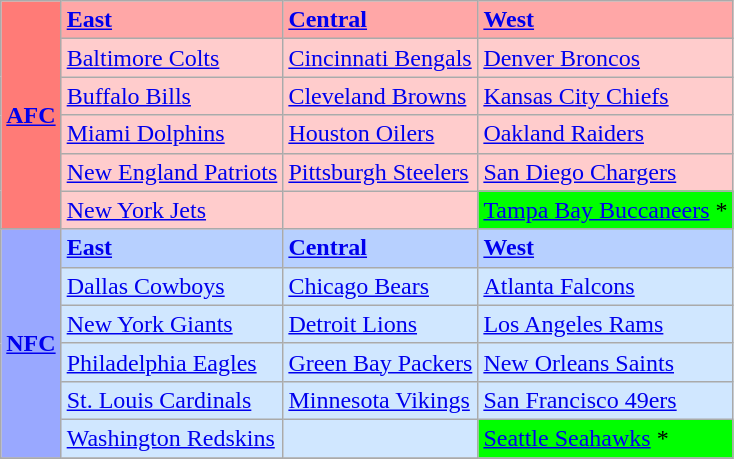<table class="wikitable">
<tr>
<th rowspan="6" style="background-color: #FF7B77;"><strong><a href='#'>AFC</a></strong></th>
<td style="background-color: #FFA7A7;"><strong><a href='#'>East</a></strong></td>
<td style="background-color: #FFA7A7;"><strong><a href='#'>Central</a></strong></td>
<td style="background-color: #FFA7A7;"><strong><a href='#'>West</a></strong></td>
</tr>
<tr>
<td style="background-color: #FFCCCC;"><a href='#'>Baltimore Colts</a></td>
<td style="background-color: #FFCCCC;"><a href='#'>Cincinnati Bengals</a></td>
<td style="background-color: #FFCCCC;"><a href='#'>Denver Broncos</a></td>
</tr>
<tr>
<td style="background-color: #FFCCCC;"><a href='#'>Buffalo Bills</a></td>
<td style="background-color: #FFCCCC;"><a href='#'>Cleveland Browns</a></td>
<td style="background-color: #FFCCCC;"><a href='#'>Kansas City Chiefs</a></td>
</tr>
<tr>
<td style="background-color: #FFCCCC;"><a href='#'>Miami Dolphins</a></td>
<td style="background-color: #FFCCCC;"><a href='#'>Houston Oilers</a></td>
<td style="background-color: #FFCCCC;"><a href='#'>Oakland Raiders</a></td>
</tr>
<tr>
<td style="background-color: #FFCCCC;"><a href='#'>New England Patriots</a></td>
<td style="background-color: #FFCCCC;"><a href='#'>Pittsburgh Steelers</a></td>
<td style="background-color: #FFCCCC;"><a href='#'>San Diego Chargers</a></td>
</tr>
<tr>
<td style="background-color: #FFCCCC;"><a href='#'>New York Jets</a></td>
<td style="background-color: #FFCCCC;"></td>
<td style="background-color: #00FF00;"><a href='#'>Tampa Bay Buccaneers</a> *</td>
</tr>
<tr>
<th rowspan="6" style="background-color: #99A8FF;"><strong><a href='#'>NFC</a></strong></th>
<td style="background-color: #B7D0FF;"><strong><a href='#'>East</a></strong></td>
<td style="background-color: #B7D0FF;"><strong><a href='#'>Central</a></strong></td>
<td style="background-color: #B7D0FF;"><strong><a href='#'>West</a></strong></td>
</tr>
<tr>
<td style="background-color: #D0E7FF;"><a href='#'>Dallas Cowboys</a></td>
<td style="background-color: #D0E7FF;"><a href='#'>Chicago Bears</a></td>
<td style="background-color: #D0E7FF;"><a href='#'>Atlanta Falcons</a></td>
</tr>
<tr>
<td style="background-color: #D0E7FF;"><a href='#'>New York Giants</a></td>
<td style="background-color: #D0E7FF;"><a href='#'>Detroit Lions</a></td>
<td style="background-color: #D0E7FF;"><a href='#'>Los Angeles Rams</a></td>
</tr>
<tr>
<td style="background-color: #D0E7FF;"><a href='#'>Philadelphia Eagles</a></td>
<td style="background-color: #D0E7FF;"><a href='#'>Green Bay Packers</a></td>
<td style="background-color: #D0E7FF;"><a href='#'>New Orleans Saints</a></td>
</tr>
<tr>
<td style="background-color: #D0E7FF;"><a href='#'>St. Louis Cardinals</a></td>
<td style="background-color: #D0E7FF;"><a href='#'>Minnesota Vikings</a></td>
<td style="background-color: #D0E7FF;"><a href='#'>San Francisco 49ers</a></td>
</tr>
<tr>
<td style="background-color: #D0E7FF;"><a href='#'>Washington Redskins</a></td>
<td style="background-color: #D0E7FF;"></td>
<td style="background-color: #00FF00;"><a href='#'>Seattle Seahawks</a> *</td>
</tr>
<tr>
</tr>
</table>
